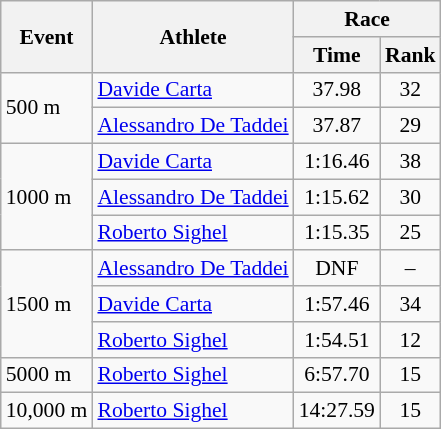<table class="wikitable" border="1" style="font-size:90%">
<tr>
<th rowspan=2>Event</th>
<th rowspan=2>Athlete</th>
<th colspan=2>Race</th>
</tr>
<tr>
<th>Time</th>
<th>Rank</th>
</tr>
<tr>
<td rowspan=2>500 m</td>
<td><a href='#'>Davide Carta</a></td>
<td align=center>37.98</td>
<td align=center>32</td>
</tr>
<tr>
<td><a href='#'>Alessandro De Taddei</a></td>
<td align=center>37.87</td>
<td align=center>29</td>
</tr>
<tr>
<td rowspan=3>1000 m</td>
<td><a href='#'>Davide Carta</a></td>
<td align=center>1:16.46</td>
<td align=center>38</td>
</tr>
<tr>
<td><a href='#'>Alessandro De Taddei</a></td>
<td align=center>1:15.62</td>
<td align=center>30</td>
</tr>
<tr>
<td><a href='#'>Roberto Sighel</a></td>
<td align=center>1:15.35</td>
<td align=center>25</td>
</tr>
<tr>
<td rowspan=3>1500 m</td>
<td><a href='#'>Alessandro De Taddei</a></td>
<td align=center>DNF</td>
<td align=center>–</td>
</tr>
<tr>
<td><a href='#'>Davide Carta</a></td>
<td align=center>1:57.46</td>
<td align=center>34</td>
</tr>
<tr>
<td><a href='#'>Roberto Sighel</a></td>
<td align=center>1:54.51</td>
<td align=center>12</td>
</tr>
<tr>
<td>5000 m</td>
<td><a href='#'>Roberto Sighel</a></td>
<td align=center>6:57.70</td>
<td align=center>15</td>
</tr>
<tr>
<td>10,000 m</td>
<td><a href='#'>Roberto Sighel</a></td>
<td align=center>14:27.59</td>
<td align=center>15</td>
</tr>
</table>
